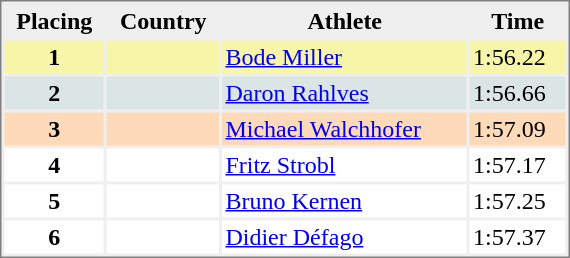<table style="border-style:solid;border-width:1px;border-color:#808080;background-color:#EFEFEF" cellspacing="2" cellpadding="2" width="380px">
<tr bgcolor="#EFEFEF">
<th align=center>Placing</th>
<th align=center>Country</th>
<th align=center>Athlete</th>
<th align=center>Time</th>
</tr>
<tr align="center" valign="top" bgcolor="#F7F6A8">
<th>1</th>
<td align=left></td>
<td align="left"><a href='#'>Bode Miller</a></td>
<td align="left">1:56.22</td>
</tr>
<tr align="center" valign="top" bgcolor="#DCE5E5">
<th>2</th>
<td align=left></td>
<td align="left"><a href='#'>Daron Rahlves</a></td>
<td align="left">1:56.66</td>
</tr>
<tr align="center" valign="top" bgcolor="#FFDAB9">
<th>3</th>
<td align=left></td>
<td align="left"><a href='#'>Michael Walchhofer</a></td>
<td align="left">1:57.09</td>
</tr>
<tr align="center" valign="top" bgcolor="#FFFFFF">
<th>4</th>
<td align=left></td>
<td align="left"><a href='#'>Fritz Strobl</a></td>
<td align="left">1:57.17</td>
</tr>
<tr align="center" valign="top" bgcolor="#FFFFFF">
<th>5</th>
<td align=left></td>
<td align="left"><a href='#'>Bruno Kernen</a></td>
<td align="left">1:57.25</td>
</tr>
<tr align="center" valign="top" bgcolor="#FFFFFF">
<th>6</th>
<td align=left></td>
<td align="left"><a href='#'>Didier Défago</a></td>
<td align="left">1:57.37</td>
</tr>
</table>
